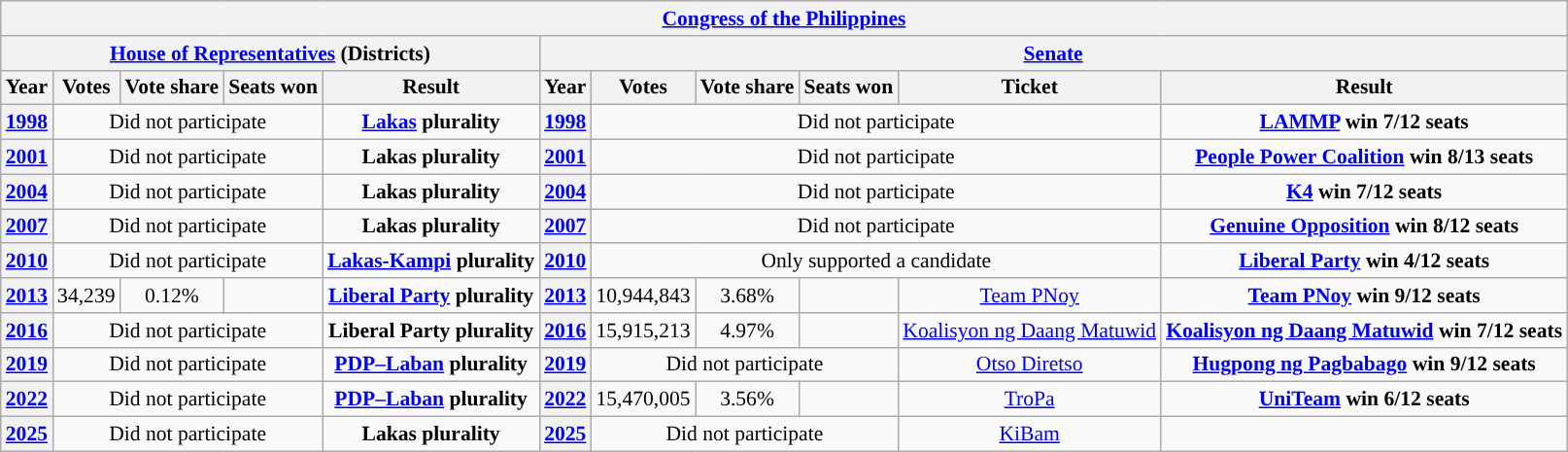<table class="wikitable" style="text-align:center; font-size:90%">
<tr>
<th colspan="11"><a href='#'>Congress of the Philippines</a></th>
</tr>
<tr>
<th colspan="5"><a href='#'>House of Representatives</a> (Districts)</th>
<th colspan="6"><a href='#'>Senate</a></th>
</tr>
<tr>
<th>Year</th>
<th>Votes</th>
<th>Vote share</th>
<th>Seats won</th>
<th>Result</th>
<th>Year</th>
<th>Votes</th>
<th>Vote share</th>
<th>Seats won</th>
<th>Ticket</th>
<th>Result</th>
</tr>
<tr>
<th><a href='#'>1998</a></th>
<td colspan="3">Did not participate</td>
<td><strong><a href='#'>Lakas</a> plurality</strong></td>
<th><a href='#'>1998</a></th>
<td colspan="4">Did not participate</td>
<td><strong><a href='#'>LAMMP</a> win 7/12 seats</strong></td>
</tr>
<tr>
<th><a href='#'>2001</a></th>
<td colspan="3">Did not participate</td>
<td><strong>Lakas plurality</strong></td>
<th><a href='#'>2001</a></th>
<td colspan="4">Did not participate</td>
<td><strong><a href='#'>People Power Coalition</a> win 8/13 seats</strong></td>
</tr>
<tr>
<th><a href='#'>2004</a></th>
<td colspan="3">Did not participate</td>
<td><strong>Lakas plurality</strong></td>
<th><a href='#'>2004</a></th>
<td colspan="4">Did not participate</td>
<td><strong><a href='#'>K4</a> win 7/12 seats</strong></td>
</tr>
<tr>
<th><a href='#'>2007</a></th>
<td colspan="3">Did not participate</td>
<td><strong>Lakas plurality</strong></td>
<th><a href='#'>2007</a></th>
<td colspan="4">Did not participate</td>
<td><strong><a href='#'>Genuine Opposition</a> win 8/12 seats</strong></td>
</tr>
<tr>
<th><a href='#'>2010</a></th>
<td colspan="3">Did not participate</td>
<td><strong><a href='#'>Lakas-Kampi</a> plurality</strong></td>
<th><a href='#'>2010</a></th>
<td colspan="4">Only supported a candidate</td>
<td><strong><a href='#'>Liberal Party</a> win 4/12 seats</strong></td>
</tr>
<tr>
<th><a href='#'>2013</a></th>
<td>34,239</td>
<td>0.12%</td>
<td></td>
<td><strong><a href='#'>Liberal Party</a> plurality</strong></td>
<th><a href='#'>2013</a></th>
<td>10,944,843</td>
<td>3.68%</td>
<td></td>
<td style="background:"><span><a href='#'><span>Team PNoy</span></a></span></td>
<td style="background:"><span><strong><a href='#'><span>Team PNoy</span></a> win 9/12 seats</strong></span></td>
</tr>
<tr>
<th><a href='#'>2016</a></th>
<td colspan="3">Did not participate</td>
<td><strong>Liberal Party plurality</strong></td>
<th><a href='#'>2016</a></th>
<td>15,915,213</td>
<td>4.97%</td>
<td></td>
<td style="background:"><a href='#'><span>Koalisyon ng Daang Matuwid</span></a></td>
<td style="background:"><span><strong><a href='#'><span>Koalisyon ng Daang Matuwid</span></a> win 7/12 seats</strong></span></td>
</tr>
<tr>
<th><a href='#'>2019</a></th>
<td colspan="3">Did not participate</td>
<td><strong><a href='#'>PDP–Laban</a> plurality</strong></td>
<th><a href='#'>2019</a></th>
<td colspan="3">Did not participate</td>
<td><a href='#'>Otso Diretso</a></td>
<td><strong><a href='#'>Hugpong ng Pagbabago</a> win 9/12 seats</strong></td>
</tr>
<tr>
<th><a href='#'>2022</a></th>
<td colspan="3">Did not participate</td>
<td><strong><a href='#'>PDP–Laban</a> plurality</strong></td>
<th><a href='#'>2022</a></th>
<td>15,470,005</td>
<td>3.56%</td>
<td style="text-align:center"></td>
<td><a href='#'>TroPa</a></td>
<td><strong><a href='#'>UniTeam</a> win 6/12 seats</strong></td>
</tr>
<tr>
<th><a href='#'>2025</a></th>
<td colspan="3">Did not participate</td>
<td><strong>Lakas plurality</strong></td>
<th><a href='#'>2025</a></th>
<td colspan="3">Did not participate</td>
<td><a href='#'>KiBam</a></td>
<td></td>
</tr>
</table>
